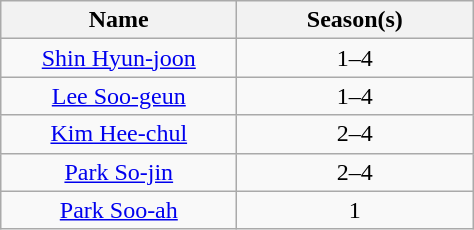<table class="wikitable" style="text-align:center;">
<tr>
<th width=150>Name</th>
<th width=150>Season(s)</th>
</tr>
<tr>
<td><a href='#'>Shin Hyun-joon</a></td>
<td>1–4</td>
</tr>
<tr>
<td><a href='#'>Lee Soo-geun</a></td>
<td>1–4</td>
</tr>
<tr>
<td><a href='#'>Kim Hee-chul</a></td>
<td>2–4</td>
</tr>
<tr>
<td><a href='#'>Park So-jin</a></td>
<td>2–4</td>
</tr>
<tr>
<td><a href='#'>Park Soo-ah</a></td>
<td>1</td>
</tr>
</table>
